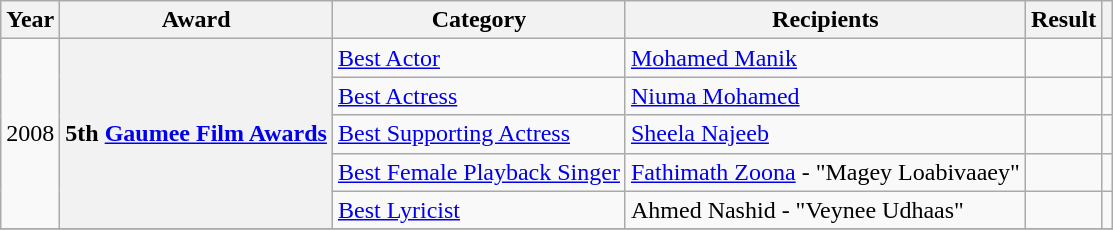<table class="wikitable plainrowheaders sortable">
<tr>
<th scope="col">Year</th>
<th scope="col">Award</th>
<th scope="col">Category</th>
<th scope="col">Recipients</th>
<th scope="col">Result</th>
<th scope="col" class="unsortable"></th>
</tr>
<tr>
<td rowspan="5">2008</td>
<th scope="row" rowspan="5">5th <a href='#'>Gaumee Film Awards</a></th>
<td><a href='#'>Best Actor</a></td>
<td><a href='#'>Mohamed Manik</a></td>
<td></td>
<td style="text-align:center;"></td>
</tr>
<tr>
<td><a href='#'>Best Actress</a></td>
<td><a href='#'>Niuma Mohamed</a></td>
<td></td>
<td style="text-align:center;"></td>
</tr>
<tr>
<td><a href='#'>Best Supporting Actress</a></td>
<td><a href='#'>Sheela Najeeb</a></td>
<td></td>
<td style="text-align:center;"></td>
</tr>
<tr>
<td><a href='#'>Best Female Playback Singer</a></td>
<td><a href='#'>Fathimath Zoona</a> - "Magey Loabivaaey"</td>
<td></td>
<td style="text-align:center;"></td>
</tr>
<tr>
<td><a href='#'>Best Lyricist</a></td>
<td>Ahmed Nashid - "Veynee Udhaas"</td>
<td></td>
<td style="text-align:center;"></td>
</tr>
<tr>
</tr>
</table>
